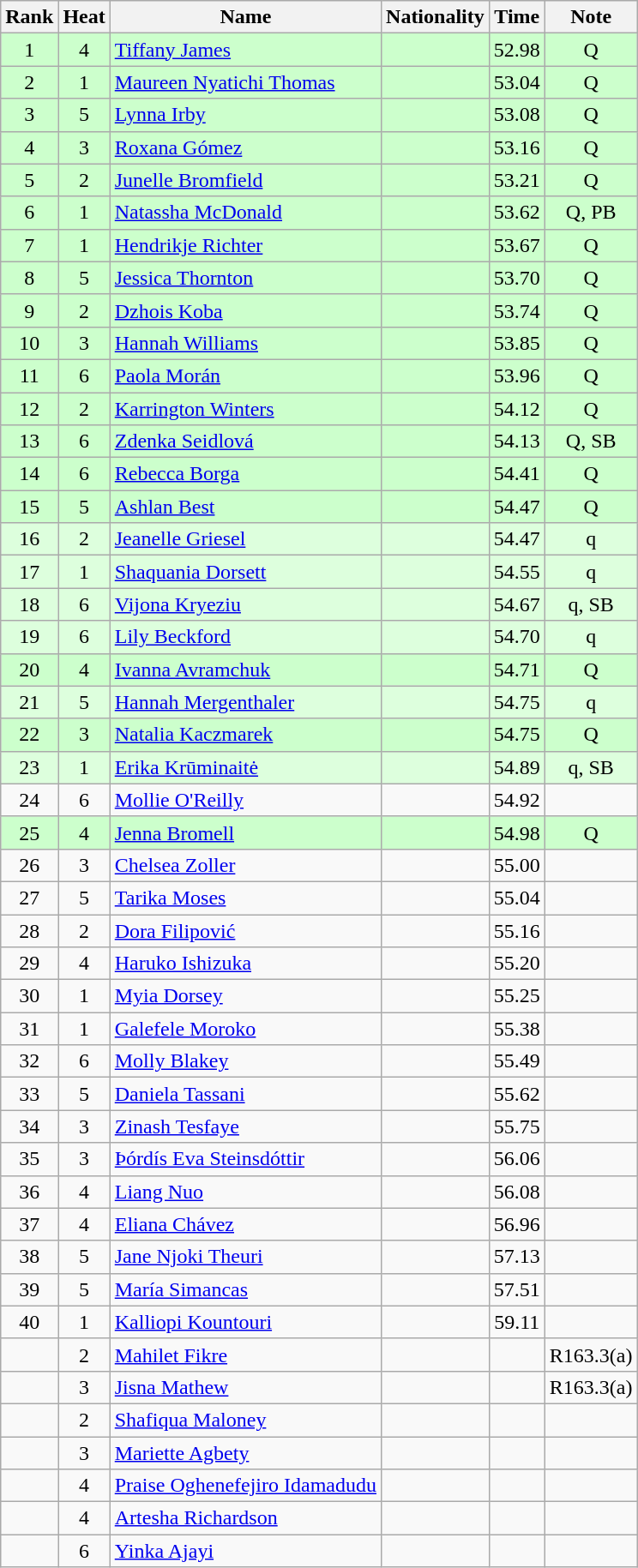<table class="wikitable sortable" style="text-align:center">
<tr>
<th>Rank</th>
<th>Heat</th>
<th>Name</th>
<th>Nationality</th>
<th>Time</th>
<th>Note</th>
</tr>
<tr bgcolor=ccffcc>
<td>1</td>
<td>4</td>
<td align=left><a href='#'>Tiffany James</a></td>
<td align=left></td>
<td>52.98</td>
<td>Q</td>
</tr>
<tr bgcolor=ccffcc>
<td>2</td>
<td>1</td>
<td align=left><a href='#'>Maureen Nyatichi Thomas</a></td>
<td align=left></td>
<td>53.04</td>
<td>Q</td>
</tr>
<tr bgcolor=ccffcc>
<td>3</td>
<td>5</td>
<td align=left><a href='#'>Lynna Irby</a></td>
<td align=left></td>
<td>53.08</td>
<td>Q</td>
</tr>
<tr bgcolor=ccffcc>
<td>4</td>
<td>3</td>
<td align=left><a href='#'>Roxana Gómez</a></td>
<td align=left></td>
<td>53.16</td>
<td>Q</td>
</tr>
<tr bgcolor=ccffcc>
<td>5</td>
<td>2</td>
<td align=left><a href='#'>Junelle Bromfield</a></td>
<td align=left></td>
<td>53.21</td>
<td>Q</td>
</tr>
<tr bgcolor=ccffcc>
<td>6</td>
<td>1</td>
<td align=left><a href='#'>Natassha McDonald</a></td>
<td align=left></td>
<td>53.62</td>
<td>Q, PB</td>
</tr>
<tr bgcolor=ccffcc>
<td>7</td>
<td>1</td>
<td align=left><a href='#'>Hendrikje Richter</a></td>
<td align=left></td>
<td>53.67</td>
<td>Q</td>
</tr>
<tr bgcolor=ccffcc>
<td>8</td>
<td>5</td>
<td align=left><a href='#'>Jessica Thornton</a></td>
<td align=left></td>
<td>53.70</td>
<td>Q</td>
</tr>
<tr bgcolor=ccffcc>
<td>9</td>
<td>2</td>
<td align=left><a href='#'>Dzhois Koba</a></td>
<td align=left></td>
<td>53.74</td>
<td>Q</td>
</tr>
<tr bgcolor=ccffcc>
<td>10</td>
<td>3</td>
<td align=left><a href='#'>Hannah Williams</a></td>
<td align=left></td>
<td>53.85</td>
<td>Q</td>
</tr>
<tr bgcolor=ccffcc>
<td>11</td>
<td>6</td>
<td align=left><a href='#'>Paola Morán</a></td>
<td align=left></td>
<td>53.96</td>
<td>Q</td>
</tr>
<tr bgcolor=ccffcc>
<td>12</td>
<td>2</td>
<td align=left><a href='#'>Karrington Winters</a></td>
<td align=left></td>
<td>54.12</td>
<td>Q</td>
</tr>
<tr bgcolor=ccffcc>
<td>13</td>
<td>6</td>
<td align=left><a href='#'>Zdenka Seidlová</a></td>
<td align=left></td>
<td>54.13</td>
<td>Q, SB</td>
</tr>
<tr bgcolor=ccffcc>
<td>14</td>
<td>6</td>
<td align=left><a href='#'>Rebecca Borga</a></td>
<td align=left></td>
<td>54.41</td>
<td>Q</td>
</tr>
<tr bgcolor=ccffcc>
<td>15</td>
<td>5</td>
<td align=left><a href='#'>Ashlan Best</a></td>
<td align=left></td>
<td>54.47</td>
<td>Q</td>
</tr>
<tr bgcolor=ddffdd>
<td>16</td>
<td>2</td>
<td align=left><a href='#'>Jeanelle Griesel</a></td>
<td align=left></td>
<td>54.47</td>
<td>q</td>
</tr>
<tr bgcolor=ddffdd>
<td>17</td>
<td>1</td>
<td align=left><a href='#'>Shaquania Dorsett</a></td>
<td align=left></td>
<td>54.55</td>
<td>q</td>
</tr>
<tr bgcolor=ddffdd>
<td>18</td>
<td>6</td>
<td align=left><a href='#'>Vijona Kryeziu</a></td>
<td align=left></td>
<td>54.67</td>
<td>q, SB</td>
</tr>
<tr bgcolor=ddffdd>
<td>19</td>
<td>6</td>
<td align=left><a href='#'>Lily Beckford</a></td>
<td align=left></td>
<td>54.70</td>
<td>q</td>
</tr>
<tr bgcolor=ccffcc>
<td>20</td>
<td>4</td>
<td align=left><a href='#'>Ivanna Avramchuk</a></td>
<td align=left></td>
<td>54.71</td>
<td>Q</td>
</tr>
<tr bgcolor=ddffdd>
<td>21</td>
<td>5</td>
<td align=left><a href='#'>Hannah Mergenthaler</a></td>
<td align=left></td>
<td>54.75</td>
<td>q</td>
</tr>
<tr bgcolor=ccffcc>
<td>22</td>
<td>3</td>
<td align=left><a href='#'>Natalia Kaczmarek</a></td>
<td align=left></td>
<td>54.75</td>
<td>Q</td>
</tr>
<tr bgcolor=ddffdd>
<td>23</td>
<td>1</td>
<td align=left><a href='#'>Erika Krūminaitė</a></td>
<td align=left></td>
<td>54.89</td>
<td>q, SB</td>
</tr>
<tr>
<td>24</td>
<td>6</td>
<td align=left><a href='#'>Mollie O'Reilly</a></td>
<td align=left></td>
<td>54.92</td>
<td></td>
</tr>
<tr bgcolor=ccffcc>
<td>25</td>
<td>4</td>
<td align=left><a href='#'>Jenna Bromell</a></td>
<td align=left></td>
<td>54.98</td>
<td>Q</td>
</tr>
<tr>
<td>26</td>
<td>3</td>
<td align=left><a href='#'>Chelsea Zoller</a></td>
<td align=left></td>
<td>55.00</td>
<td></td>
</tr>
<tr>
<td>27</td>
<td>5</td>
<td align=left><a href='#'>Tarika Moses</a></td>
<td align=left></td>
<td>55.04</td>
<td></td>
</tr>
<tr>
<td>28</td>
<td>2</td>
<td align=left><a href='#'>Dora Filipović</a></td>
<td align=left></td>
<td>55.16</td>
<td></td>
</tr>
<tr>
<td>29</td>
<td>4</td>
<td align=left><a href='#'>Haruko Ishizuka</a></td>
<td align=left></td>
<td>55.20</td>
<td></td>
</tr>
<tr>
<td>30</td>
<td>1</td>
<td align=left><a href='#'>Myia Dorsey</a></td>
<td align=left></td>
<td>55.25</td>
<td></td>
</tr>
<tr>
<td>31</td>
<td>1</td>
<td align=left><a href='#'>Galefele Moroko</a></td>
<td align=left></td>
<td>55.38</td>
<td></td>
</tr>
<tr>
<td>32</td>
<td>6</td>
<td align=left><a href='#'>Molly Blakey</a></td>
<td align=left></td>
<td>55.49</td>
<td></td>
</tr>
<tr>
<td>33</td>
<td>5</td>
<td align=left><a href='#'>Daniela Tassani</a></td>
<td align=left></td>
<td>55.62</td>
<td></td>
</tr>
<tr>
<td>34</td>
<td>3</td>
<td align=left><a href='#'>Zinash Tesfaye</a></td>
<td align=left></td>
<td>55.75</td>
<td></td>
</tr>
<tr>
<td>35</td>
<td>3</td>
<td align=left><a href='#'>Þórdís Eva Steinsdóttir</a></td>
<td align=left></td>
<td>56.06</td>
<td></td>
</tr>
<tr>
<td>36</td>
<td>4</td>
<td align=left><a href='#'>Liang Nuo</a></td>
<td align=left></td>
<td>56.08</td>
<td></td>
</tr>
<tr>
<td>37</td>
<td>4</td>
<td align=left><a href='#'>Eliana Chávez</a></td>
<td align=left></td>
<td>56.96</td>
<td></td>
</tr>
<tr>
<td>38</td>
<td>5</td>
<td align=left><a href='#'>Jane Njoki Theuri</a></td>
<td align=left></td>
<td>57.13</td>
<td></td>
</tr>
<tr>
<td>39</td>
<td>5</td>
<td align=left><a href='#'>María Simancas</a></td>
<td align=left></td>
<td>57.51</td>
<td></td>
</tr>
<tr>
<td>40</td>
<td>1</td>
<td align=left><a href='#'>Kalliopi Kountouri</a></td>
<td align=left></td>
<td>59.11</td>
<td></td>
</tr>
<tr>
<td></td>
<td>2</td>
<td align=left><a href='#'>Mahilet Fikre</a></td>
<td align=left></td>
<td></td>
<td>R163.3(a)</td>
</tr>
<tr>
<td></td>
<td>3</td>
<td align=left><a href='#'>Jisna Mathew</a></td>
<td align=left></td>
<td></td>
<td>R163.3(a)</td>
</tr>
<tr>
<td></td>
<td>2</td>
<td align=left><a href='#'>Shafiqua Maloney</a></td>
<td align=left></td>
<td></td>
<td></td>
</tr>
<tr>
<td></td>
<td>3</td>
<td align=left><a href='#'>Mariette Agbety</a></td>
<td align=left></td>
<td></td>
<td></td>
</tr>
<tr>
<td></td>
<td>4</td>
<td align=left><a href='#'>Praise Oghenefejiro Idamadudu</a></td>
<td align=left></td>
<td></td>
<td></td>
</tr>
<tr>
<td></td>
<td>4</td>
<td align=left><a href='#'>Artesha Richardson</a></td>
<td align=left></td>
<td></td>
<td></td>
</tr>
<tr>
<td></td>
<td>6</td>
<td align=left><a href='#'>Yinka Ajayi</a></td>
<td align=left></td>
<td></td>
<td></td>
</tr>
</table>
